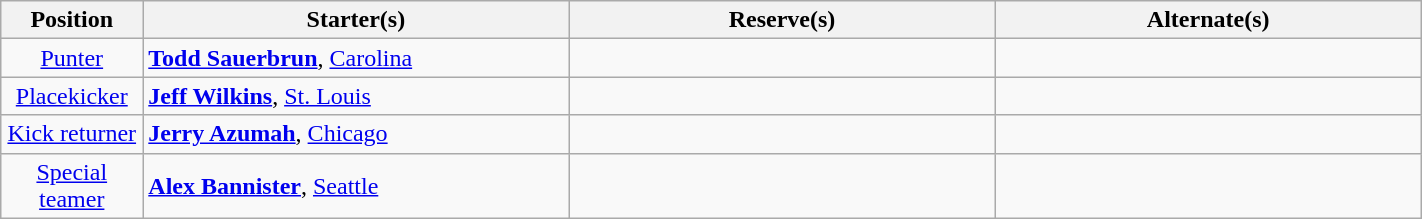<table class="wikitable" style="width:75%;">
<tr>
<th style="width:10%;">Position</th>
<th style="width:30%;">Starter(s)</th>
<th style="width:30%;">Reserve(s)</th>
<th style="width:30%;">Alternate(s)</th>
</tr>
<tr>
<td align=center><a href='#'>Punter</a></td>
<td> <strong><a href='#'>Todd Sauerbrun</a></strong>, <a href='#'>Carolina</a></td>
<td></td>
<td></td>
</tr>
<tr>
<td align=center><a href='#'>Placekicker</a></td>
<td> <strong><a href='#'>Jeff Wilkins</a></strong>, <a href='#'>St. Louis</a></td>
<td></td>
<td></td>
</tr>
<tr>
<td align=center><a href='#'>Kick returner</a></td>
<td> <strong><a href='#'>Jerry Azumah</a></strong>, <a href='#'>Chicago</a></td>
<td></td>
<td></td>
</tr>
<tr>
<td align=center><a href='#'>Special teamer</a></td>
<td> <strong><a href='#'>Alex Bannister</a></strong>, <a href='#'>Seattle</a></td>
<td></td>
<td></td>
</tr>
</table>
